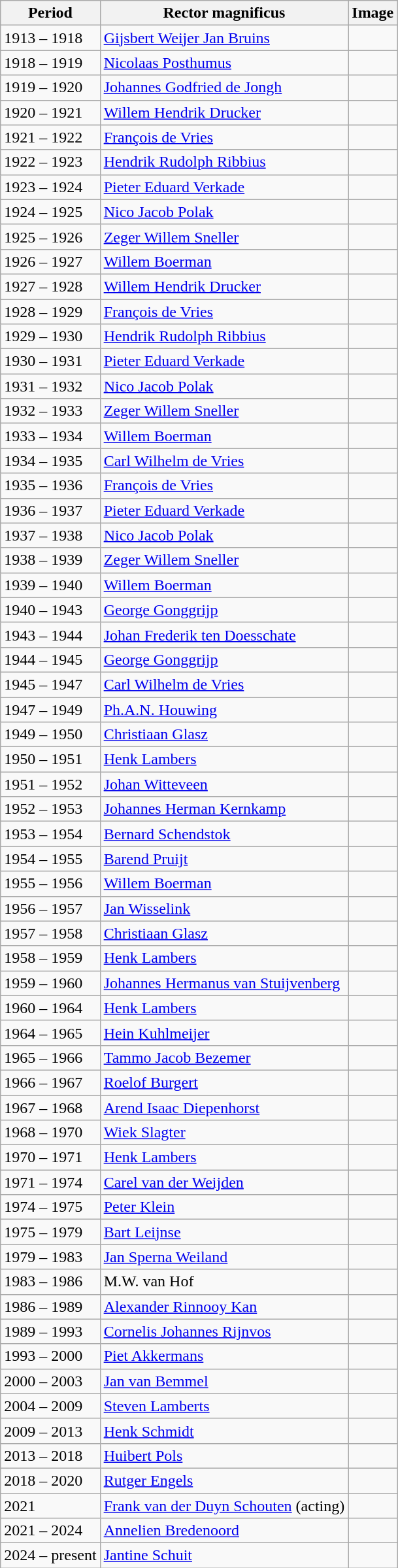<table class="wikitable vatop">
<tr>
<th>Period</th>
<th>Rector magnificus</th>
<th>Image</th>
</tr>
<tr>
<td>1913 – 1918</td>
<td><a href='#'>Gijsbert Weijer Jan Bruins</a></td>
<td></td>
</tr>
<tr>
<td>1918 – 1919</td>
<td><a href='#'>Nicolaas Posthumus</a></td>
<td></td>
</tr>
<tr>
<td>1919 – 1920</td>
<td><a href='#'>Johannes Godfried de Jongh</a></td>
<td></td>
</tr>
<tr>
<td>1920 – 1921</td>
<td><a href='#'>Willem Hendrik Drucker</a></td>
<td></td>
</tr>
<tr>
<td>1921 – 1922</td>
<td><a href='#'>François de Vries</a></td>
<td></td>
</tr>
<tr>
<td>1922 – 1923</td>
<td><a href='#'>Hendrik Rudolph Ribbius</a></td>
<td></td>
</tr>
<tr>
<td>1923 – 1924</td>
<td><a href='#'>Pieter Eduard Verkade</a></td>
<td></td>
</tr>
<tr>
<td>1924 – 1925</td>
<td><a href='#'>Nico Jacob Polak</a></td>
<td></td>
</tr>
<tr>
<td>1925 – 1926</td>
<td><a href='#'>Zeger Willem Sneller</a></td>
<td></td>
</tr>
<tr>
<td>1926 – 1927</td>
<td><a href='#'>Willem Boerman</a></td>
<td></td>
</tr>
<tr>
<td>1927 – 1928</td>
<td><a href='#'>Willem Hendrik Drucker</a></td>
<td></td>
</tr>
<tr>
<td>1928 – 1929</td>
<td><a href='#'>François de Vries</a></td>
<td></td>
</tr>
<tr>
<td>1929 – 1930</td>
<td><a href='#'>Hendrik Rudolph Ribbius</a></td>
<td></td>
</tr>
<tr>
<td>1930 – 1931</td>
<td><a href='#'>Pieter Eduard Verkade</a></td>
<td></td>
</tr>
<tr>
<td>1931 – 1932</td>
<td><a href='#'>Nico Jacob Polak</a></td>
<td></td>
</tr>
<tr>
<td>1932 – 1933</td>
<td><a href='#'>Zeger Willem Sneller</a></td>
<td></td>
</tr>
<tr>
<td>1933 – 1934</td>
<td><a href='#'>Willem Boerman</a></td>
<td></td>
</tr>
<tr>
<td>1934 – 1935</td>
<td><a href='#'>Carl Wilhelm de Vries</a></td>
<td></td>
</tr>
<tr>
<td>1935 – 1936</td>
<td><a href='#'>François de Vries</a></td>
<td></td>
</tr>
<tr>
<td>1936 – 1937</td>
<td><a href='#'>Pieter Eduard Verkade</a></td>
<td></td>
</tr>
<tr>
<td>1937 – 1938</td>
<td><a href='#'>Nico Jacob Polak</a></td>
<td></td>
</tr>
<tr>
<td>1938 – 1939</td>
<td><a href='#'>Zeger Willem Sneller</a></td>
<td></td>
</tr>
<tr>
<td>1939 – 1940</td>
<td><a href='#'>Willem Boerman</a></td>
<td></td>
</tr>
<tr>
<td>1940 – 1943</td>
<td><a href='#'>George Gonggrijp</a></td>
<td></td>
</tr>
<tr>
<td>1943 – 1944</td>
<td><a href='#'>Johan Frederik ten Doesschate</a></td>
<td></td>
</tr>
<tr>
<td>1944 – 1945</td>
<td><a href='#'>George Gonggrijp</a></td>
<td></td>
</tr>
<tr>
<td>1945 – 1947</td>
<td><a href='#'>Carl Wilhelm de Vries</a></td>
<td></td>
</tr>
<tr>
<td>1947 – 1949</td>
<td><a href='#'>Ph.A.N. Houwing</a></td>
<td></td>
</tr>
<tr>
<td>1949 – 1950</td>
<td><a href='#'>Christiaan Glasz</a></td>
<td></td>
</tr>
<tr>
<td>1950 – 1951</td>
<td><a href='#'>Henk Lambers</a></td>
<td></td>
</tr>
<tr>
<td>1951 – 1952</td>
<td><a href='#'>Johan Witteveen</a></td>
<td></td>
</tr>
<tr>
<td>1952 – 1953</td>
<td><a href='#'>Johannes Herman Kernkamp</a></td>
<td></td>
</tr>
<tr>
<td>1953 – 1954</td>
<td><a href='#'>Bernard Schendstok</a></td>
<td></td>
</tr>
<tr>
<td>1954 – 1955</td>
<td><a href='#'>Barend Pruijt</a></td>
<td></td>
</tr>
<tr>
<td>1955 – 1956</td>
<td><a href='#'>Willem Boerman</a></td>
<td></td>
</tr>
<tr>
<td>1956 – 1957</td>
<td><a href='#'>Jan Wisselink</a></td>
<td></td>
</tr>
<tr>
<td>1957 – 1958</td>
<td><a href='#'>Christiaan Glasz</a></td>
<td></td>
</tr>
<tr>
<td>1958 – 1959</td>
<td><a href='#'>Henk Lambers</a></td>
<td></td>
</tr>
<tr>
<td>1959 – 1960</td>
<td><a href='#'>Johannes Hermanus van Stuijvenberg</a></td>
<td></td>
</tr>
<tr>
<td>1960 – 1964</td>
<td><a href='#'>Henk Lambers</a></td>
<td></td>
</tr>
<tr>
<td>1964 – 1965</td>
<td><a href='#'>Hein Kuhlmeijer</a></td>
<td></td>
</tr>
<tr>
<td>1965 – 1966</td>
<td><a href='#'>Tammo Jacob Bezemer</a></td>
<td></td>
</tr>
<tr>
<td>1966 – 1967</td>
<td><a href='#'>Roelof Burgert</a></td>
<td></td>
</tr>
<tr>
<td>1967 – 1968</td>
<td><a href='#'>Arend Isaac Diepenhorst</a></td>
<td></td>
</tr>
<tr>
<td>1968 – 1970</td>
<td><a href='#'>Wiek Slagter</a></td>
<td></td>
</tr>
<tr>
<td>1970 – 1971</td>
<td><a href='#'>Henk Lambers</a></td>
<td></td>
</tr>
<tr>
<td>1971 – 1974</td>
<td><a href='#'>Carel van der Weijden</a></td>
<td></td>
</tr>
<tr>
<td>1974 – 1975</td>
<td><a href='#'>Peter Klein</a></td>
<td></td>
</tr>
<tr>
<td>1975 – 1979</td>
<td><a href='#'>Bart Leijnse</a></td>
<td></td>
</tr>
<tr>
<td>1979 – 1983</td>
<td><a href='#'>Jan Sperna Weiland</a></td>
<td></td>
</tr>
<tr>
<td>1983 – 1986</td>
<td>M.W. van Hof</td>
<td></td>
</tr>
<tr>
<td>1986 – 1989</td>
<td><a href='#'>Alexander Rinnooy Kan</a></td>
<td></td>
</tr>
<tr>
<td>1989 – 1993</td>
<td><a href='#'>Cornelis Johannes Rijnvos</a></td>
<td></td>
</tr>
<tr>
<td>1993 – 2000</td>
<td><a href='#'>Piet Akkermans</a></td>
<td></td>
</tr>
<tr>
<td>2000 – 2003</td>
<td><a href='#'>Jan van Bemmel</a></td>
<td></td>
</tr>
<tr>
<td>2004 – 2009</td>
<td><a href='#'>Steven Lamberts</a></td>
<td></td>
</tr>
<tr>
<td>2009 – 2013</td>
<td><a href='#'>Henk Schmidt</a></td>
<td></td>
</tr>
<tr>
<td>2013 – 2018</td>
<td><a href='#'>Huibert Pols</a></td>
<td></td>
</tr>
<tr>
<td>2018 – 2020</td>
<td><a href='#'>Rutger Engels</a></td>
<td></td>
</tr>
<tr>
<td>2021</td>
<td><a href='#'>Frank van der Duyn Schouten</a> (acting)</td>
<td></td>
</tr>
<tr>
<td>2021 – 2024</td>
<td><a href='#'>Annelien Bredenoord</a></td>
<td></td>
</tr>
<tr>
<td>2024 – present</td>
<td><a href='#'>Jantine Schuit</a></td>
<td></td>
</tr>
</table>
